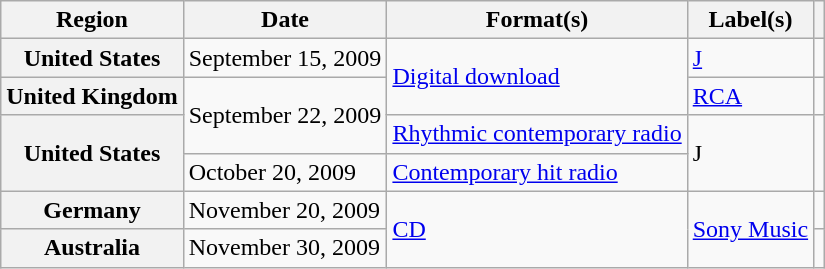<table class="wikitable plainrowheaders">
<tr>
<th scope="col">Region</th>
<th scope="col">Date</th>
<th scope="col">Format(s)</th>
<th scope="col">Label(s)</th>
<th scope="col"></th>
</tr>
<tr>
<th scope="row">United States</th>
<td>September 15, 2009</td>
<td rowspan="2"><a href='#'>Digital download</a></td>
<td><a href='#'>J</a></td>
<td></td>
</tr>
<tr>
<th scope="row">United Kingdom</th>
<td rowspan="2">September 22, 2009</td>
<td><a href='#'>RCA</a></td>
<td></td>
</tr>
<tr>
<th scope="row" rowspan="2">United States</th>
<td><a href='#'>Rhythmic contemporary radio</a></td>
<td rowspan="2">J</td>
<td rowspan="2"></td>
</tr>
<tr>
<td>October 20, 2009</td>
<td><a href='#'>Contemporary hit radio</a></td>
</tr>
<tr>
<th scope="row">Germany</th>
<td>November 20, 2009</td>
<td rowspan="2"><a href='#'>CD</a></td>
<td rowspan="2"><a href='#'>Sony Music</a></td>
<td></td>
</tr>
<tr>
<th scope="row">Australia</th>
<td>November 30, 2009</td>
<td></td>
</tr>
</table>
